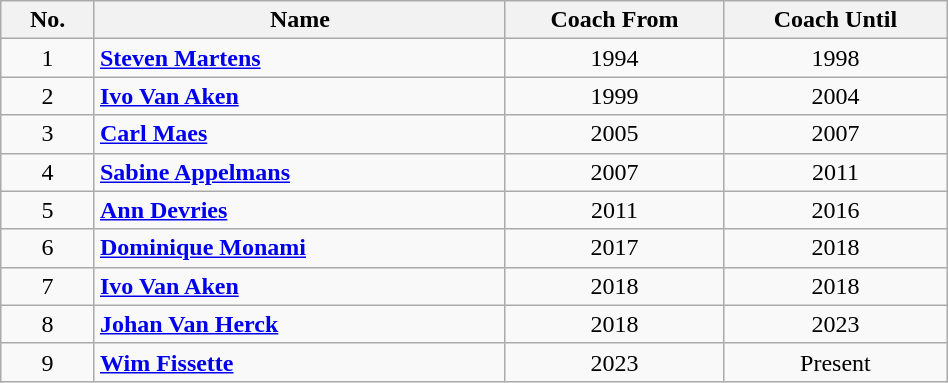<table width=50% class="wikitable">
<tr>
<th width=1%>No.</th>
<th width=6%>Name</th>
<th width=3%>Coach From</th>
<th width=3%>Coach Until</th>
</tr>
<tr>
<td align="center">1</td>
<td align="left"><strong><a href='#'>Steven Martens</a></strong></td>
<td align="center">1994</td>
<td align="center">1998</td>
</tr>
<tr>
<td align="center">2</td>
<td align="left"><strong><a href='#'>Ivo Van Aken</a></strong></td>
<td align="center">1999</td>
<td align="center">2004</td>
</tr>
<tr>
<td align="center">3</td>
<td align="left"><strong><a href='#'>Carl Maes</a></strong></td>
<td align="center">2005</td>
<td align="center">2007</td>
</tr>
<tr>
<td align="center">4</td>
<td align="left"><strong><a href='#'>Sabine Appelmans</a></strong></td>
<td align="center">2007</td>
<td align="center">2011</td>
</tr>
<tr>
<td align="center">5</td>
<td align="left"><strong><a href='#'>Ann Devries</a></strong></td>
<td align="center">2011</td>
<td align="center">2016</td>
</tr>
<tr>
<td align="center">6</td>
<td align="left"><strong><a href='#'>Dominique Monami</a></strong></td>
<td align="center">2017</td>
<td align="center">2018</td>
</tr>
<tr>
<td align="center">7</td>
<td align="left"><strong><a href='#'>Ivo Van Aken</a></strong></td>
<td align="center">2018</td>
<td align="center">2018</td>
</tr>
<tr>
<td align="center">8</td>
<td align="left"><strong><a href='#'>Johan Van Herck</a></strong></td>
<td align="center">2018</td>
<td align="center">2023</td>
</tr>
<tr>
<td align="center">9</td>
<td align="left"><strong><a href='#'>Wim Fissette</a></strong></td>
<td align="center">2023</td>
<td align="center">Present</td>
</tr>
</table>
